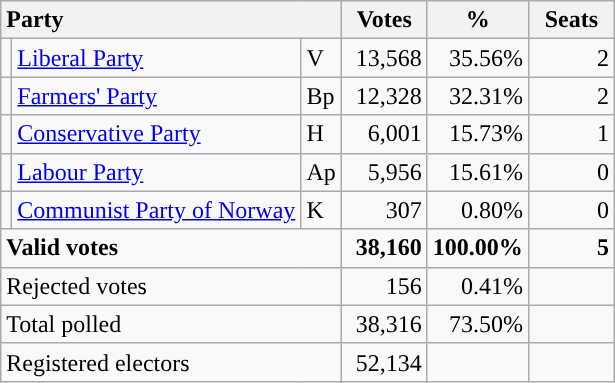<table class="wikitable" border="1" style="text-align:right;">
<tr>
<th style="text-align:left;" colspan=3>Party</th>
<th align=center width="50">Votes</th>
<th align=center width="50">%</th>
<th align=center width="50">Seats</th>
</tr>
<tr>
<td style="color:inherit;background:"></td>
<td align=left><a href='#'>Liberal Party</a></td>
<td align=left>V</td>
<td>13,568</td>
<td>35.56%</td>
<td>2</td>
</tr>
<tr>
<td style="color:inherit;background:"></td>
<td align=left><a href='#'>Farmers' Party</a></td>
<td align=left>Bp</td>
<td>12,328</td>
<td>32.31%</td>
<td>2</td>
</tr>
<tr>
<td style="color:inherit;background:"></td>
<td align=left><a href='#'>Conservative Party</a></td>
<td align=left>H</td>
<td>6,001</td>
<td>15.73%</td>
<td>1</td>
</tr>
<tr>
<td style="color:inherit;background:"></td>
<td align=left><a href='#'>Labour Party</a></td>
<td align=left>Ap</td>
<td>5,956</td>
<td>15.61%</td>
<td>0</td>
</tr>
<tr>
<td style="color:inherit;background:"></td>
<td align=left><a href='#'>Communist Party of Norway</a></td>
<td align=left>K</td>
<td>307</td>
<td>0.80%</td>
<td>0</td>
</tr>
<tr style="font-weight:bold">
<td align=left colspan=3>Valid votes</td>
<td>38,160</td>
<td>100.00%</td>
<td>5</td>
</tr>
<tr>
<td align=left colspan=3>Rejected votes</td>
<td>156</td>
<td>0.41%</td>
<td></td>
</tr>
<tr>
<td align=left colspan=3>Total polled</td>
<td>38,316</td>
<td>73.50%</td>
<td></td>
</tr>
<tr>
<td align=left colspan=3>Registered electors</td>
<td>52,134</td>
<td></td>
<td></td>
</tr>
</table>
